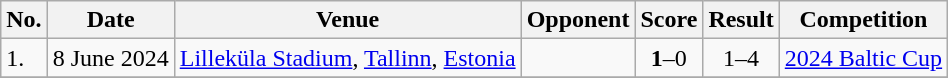<table class="wikitable">
<tr>
<th>No.</th>
<th>Date</th>
<th>Venue</th>
<th>Opponent</th>
<th>Score</th>
<th>Result</th>
<th>Competition</th>
</tr>
<tr>
<td>1.</td>
<td>8 June 2024</td>
<td><a href='#'>Lilleküla Stadium</a>, <a href='#'>Tallinn</a>, <a href='#'>Estonia</a></td>
<td></td>
<td align=center><strong>1</strong>–0</td>
<td align=center>1–4</td>
<td><a href='#'>2024 Baltic Cup</a></td>
</tr>
<tr>
</tr>
</table>
